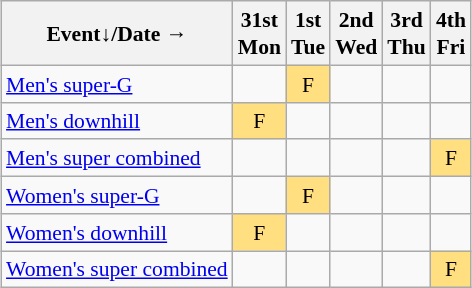<table class="wikitable" style="margin:0.5em auto; font-size:90%; line-height:1.25em; text-align:center;">
<tr>
<th>Event↓/Date →</th>
<th>31st<br>Mon</th>
<th>1st<br>Tue</th>
<th>2nd<br>Wed</th>
<th>3rd<br>Thu</th>
<th>4th<br>Fri</th>
</tr>
<tr>
<td align="left"><a href='#'>Men's super-G</a></td>
<td></td>
<td bgcolor="#FFDF80">F</td>
<td></td>
<td></td>
<td></td>
</tr>
<tr>
<td align="left"><a href='#'>Men's downhill</a></td>
<td bgcolor="#FFDF80">F</td>
<td></td>
<td></td>
<td></td>
<td></td>
</tr>
<tr>
<td align="left"><a href='#'>Men's super combined</a></td>
<td></td>
<td></td>
<td></td>
<td></td>
<td bgcolor="#FFDF80">F</td>
</tr>
<tr>
<td align="left"><a href='#'>Women's super-G</a></td>
<td></td>
<td bgcolor="#FFDF80">F</td>
<td></td>
<td></td>
<td></td>
</tr>
<tr>
<td align="left"><a href='#'>Women's downhill</a></td>
<td bgcolor="#FFDF80">F</td>
<td></td>
<td></td>
<td></td>
<td></td>
</tr>
<tr>
<td align="left"><a href='#'>Women's super combined</a></td>
<td></td>
<td></td>
<td></td>
<td></td>
<td bgcolor="#FFDF80">F</td>
</tr>
</table>
